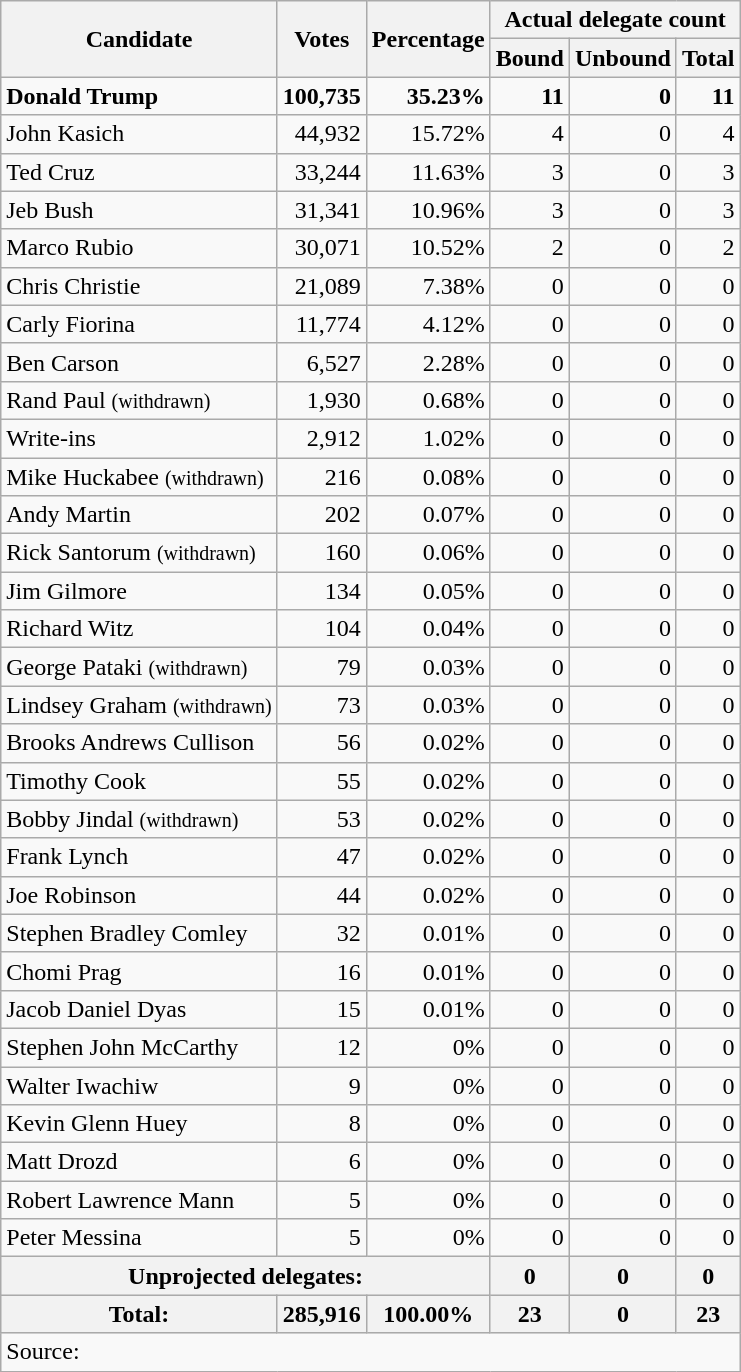<table class="wikitable" style="text-align:right;">
<tr>
<th rowspan="2">Candidate</th>
<th rowspan="2">Votes</th>
<th rowspan="2">Percentage</th>
<th colspan="3">Actual delegate count</th>
</tr>
<tr>
<th>Bound</th>
<th>Unbound</th>
<th>Total</th>
</tr>
<tr>
<td style="text-align:left;"><strong>Donald Trump</strong></td>
<td><strong>100,735</strong></td>
<td><strong>35.23%</strong></td>
<td><strong>11</strong></td>
<td><strong>0</strong></td>
<td><strong>11</strong></td>
</tr>
<tr>
<td style="text-align:left;">John Kasich</td>
<td>44,932</td>
<td>15.72%</td>
<td>4</td>
<td>0</td>
<td>4</td>
</tr>
<tr>
<td style="text-align:left;">Ted Cruz</td>
<td>33,244</td>
<td>11.63%</td>
<td>3</td>
<td>0</td>
<td>3</td>
</tr>
<tr>
<td style="text-align:left;">Jeb Bush</td>
<td>31,341</td>
<td>10.96%</td>
<td>3</td>
<td>0</td>
<td>3</td>
</tr>
<tr>
<td style="text-align:left;">Marco Rubio</td>
<td>30,071</td>
<td>10.52%</td>
<td>2</td>
<td>0</td>
<td>2</td>
</tr>
<tr>
<td style="text-align:left;">Chris Christie</td>
<td>21,089</td>
<td>7.38%</td>
<td>0</td>
<td>0</td>
<td>0</td>
</tr>
<tr>
<td style="text-align:left;">Carly Fiorina</td>
<td>11,774</td>
<td>4.12%</td>
<td>0</td>
<td>0</td>
<td>0</td>
</tr>
<tr>
<td style="text-align:left;">Ben Carson</td>
<td>6,527</td>
<td>2.28%</td>
<td>0</td>
<td>0</td>
<td>0</td>
</tr>
<tr>
<td style="text-align:left;">Rand Paul <small>(withdrawn)</small></td>
<td>1,930</td>
<td>0.68%</td>
<td>0</td>
<td>0</td>
<td>0</td>
</tr>
<tr>
<td style="text-align:left;">Write-ins</td>
<td>2,912</td>
<td>1.02%</td>
<td>0</td>
<td>0</td>
<td>0</td>
</tr>
<tr>
<td style="text-align:left;">Mike Huckabee <small>(withdrawn)</small></td>
<td>216</td>
<td>0.08%</td>
<td>0</td>
<td>0</td>
<td>0</td>
</tr>
<tr>
<td style="text-align:left;">Andy Martin</td>
<td>202</td>
<td>0.07%</td>
<td>0</td>
<td>0</td>
<td>0</td>
</tr>
<tr>
<td style="text-align:left;">Rick Santorum <small>(withdrawn)</small></td>
<td>160</td>
<td>0.06%</td>
<td>0</td>
<td>0</td>
<td>0</td>
</tr>
<tr>
<td style="text-align:left;">Jim Gilmore</td>
<td>134</td>
<td>0.05%</td>
<td>0</td>
<td>0</td>
<td>0</td>
</tr>
<tr>
<td style="text-align:left;">Richard Witz</td>
<td>104</td>
<td>0.04%</td>
<td>0</td>
<td>0</td>
<td>0</td>
</tr>
<tr>
<td style="text-align:left;">George Pataki <small>(withdrawn)</small></td>
<td>79</td>
<td>0.03%</td>
<td>0</td>
<td>0</td>
<td>0</td>
</tr>
<tr>
<td style="text-align:left;">Lindsey Graham <small>(withdrawn)</small></td>
<td>73</td>
<td>0.03%</td>
<td>0</td>
<td>0</td>
<td>0</td>
</tr>
<tr>
<td style="text-align:left;">Brooks Andrews Cullison</td>
<td>56</td>
<td>0.02%</td>
<td>0</td>
<td>0</td>
<td>0</td>
</tr>
<tr>
<td style="text-align:left;">Timothy Cook</td>
<td>55</td>
<td>0.02%</td>
<td>0</td>
<td>0</td>
<td>0</td>
</tr>
<tr>
<td style="text-align:left;">Bobby Jindal <small>(withdrawn)</small></td>
<td>53</td>
<td>0.02%</td>
<td>0</td>
<td>0</td>
<td>0</td>
</tr>
<tr>
<td style="text-align:left;">Frank Lynch</td>
<td>47</td>
<td>0.02%</td>
<td>0</td>
<td>0</td>
<td>0</td>
</tr>
<tr>
<td style="text-align:left;">Joe Robinson</td>
<td>44</td>
<td>0.02%</td>
<td>0</td>
<td>0</td>
<td>0</td>
</tr>
<tr>
<td style="text-align:left;">Stephen Bradley Comley</td>
<td>32</td>
<td>0.01%</td>
<td>0</td>
<td>0</td>
<td>0</td>
</tr>
<tr>
<td style="text-align:left;">Chomi Prag</td>
<td>16</td>
<td>0.01%</td>
<td>0</td>
<td>0</td>
<td>0</td>
</tr>
<tr>
<td style="text-align:left;">Jacob Daniel Dyas</td>
<td>15</td>
<td>0.01%</td>
<td>0</td>
<td>0</td>
<td>0</td>
</tr>
<tr>
<td style="text-align:left;">Stephen John McCarthy</td>
<td>12</td>
<td>0%</td>
<td>0</td>
<td>0</td>
<td>0</td>
</tr>
<tr>
<td style="text-align:left;">Walter Iwachiw</td>
<td>9</td>
<td>0%</td>
<td>0</td>
<td>0</td>
<td>0</td>
</tr>
<tr>
<td style="text-align:left;">Kevin Glenn Huey</td>
<td>8</td>
<td>0%</td>
<td>0</td>
<td>0</td>
<td>0</td>
</tr>
<tr>
<td style="text-align:left;">Matt Drozd</td>
<td>6</td>
<td>0%</td>
<td>0</td>
<td>0</td>
<td>0</td>
</tr>
<tr>
<td style="text-align:left;">Robert Lawrence Mann</td>
<td>5</td>
<td>0%</td>
<td>0</td>
<td>0</td>
<td>0</td>
</tr>
<tr>
<td style="text-align:left;">Peter Messina</td>
<td>5</td>
<td>0%</td>
<td>0</td>
<td>0</td>
<td>0</td>
</tr>
<tr style="background:#eee;">
<th colspan="3">Unprojected delegates:</th>
<th>0</th>
<th>0</th>
<th>0</th>
</tr>
<tr style="background:#eee;">
<th>Total:</th>
<th>285,916</th>
<th>100.00%</th>
<th>23</th>
<th>0</th>
<th>23</th>
</tr>
<tr>
<td colspan="6" style="text-align:left;">Source: <em></em></td>
</tr>
</table>
